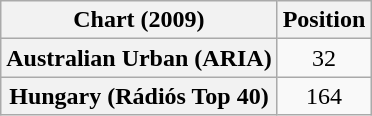<table class="wikitable sortable plainrowheaders" style="text-align:center">
<tr>
<th scope="col">Chart (2009)</th>
<th scope="col">Position</th>
</tr>
<tr>
<th scope="row">Australian Urban (ARIA)</th>
<td>32</td>
</tr>
<tr>
<th scope="row">Hungary (Rádiós Top 40)</th>
<td>164</td>
</tr>
</table>
